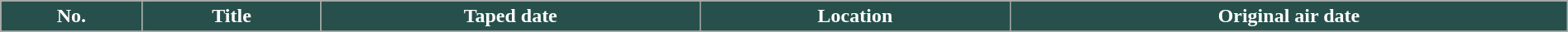<table class="wikitable plainrowheaders" style="width: 100%; margin-right: 0;">
<tr>
<th style="background: #27504C; color: #ffffff;">No.</th>
<th style="background: #27504C; color: #ffffff;">Title</th>
<th style="background: #27504C; color: #ffffff;">Taped date</th>
<th style="background: #27504C; color: #ffffff;">Location</th>
<th style="background: #27504C; color: #ffffff;">Original air date</th>
</tr>
<tr>
</tr>
</table>
